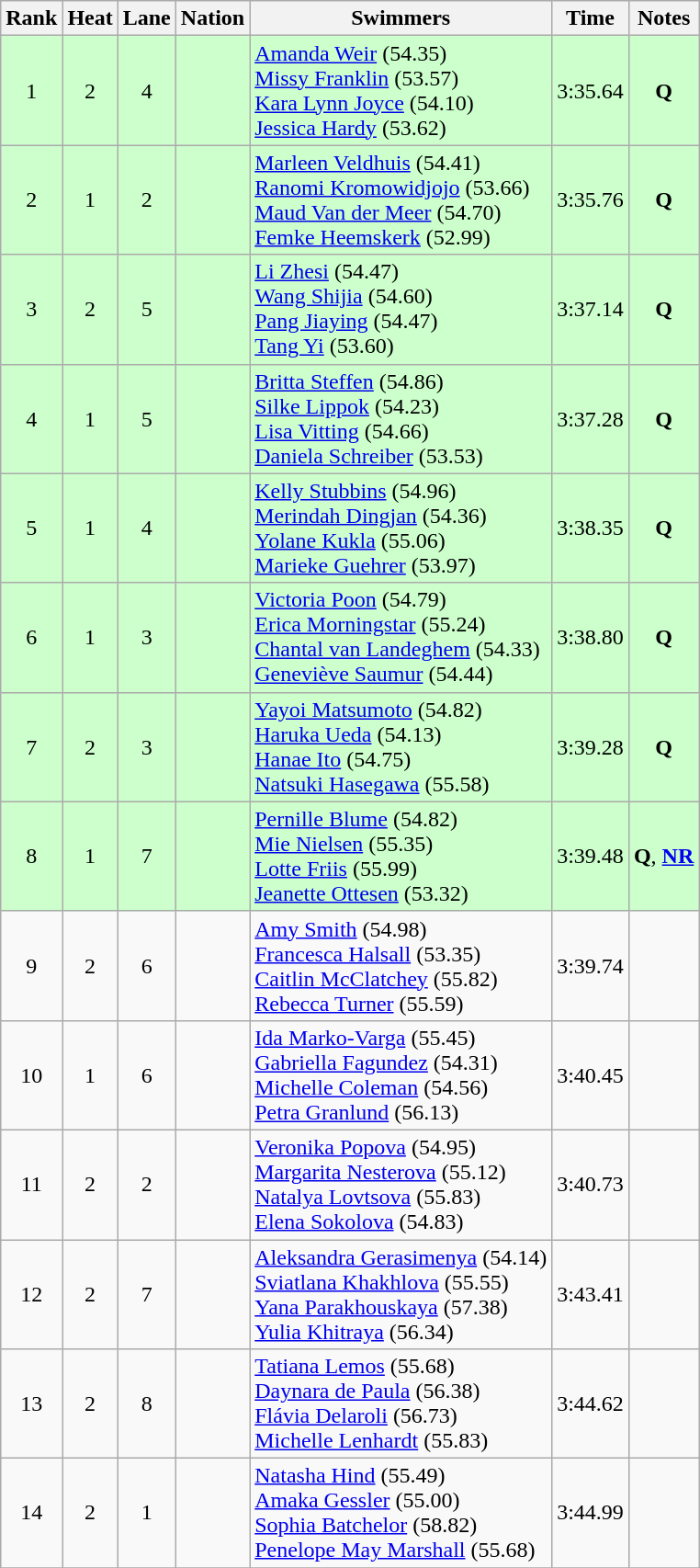<table class="wikitable sortable" style="text-align:center">
<tr>
<th>Rank</th>
<th>Heat</th>
<th>Lane</th>
<th>Nation</th>
<th>Swimmers</th>
<th>Time</th>
<th>Notes</th>
</tr>
<tr bgcolor=ccffcc>
<td>1</td>
<td>2</td>
<td>4</td>
<td align=left></td>
<td align=left><a href='#'>Amanda Weir</a> (54.35)<br><a href='#'>Missy Franklin</a> (53.57)<br><a href='#'>Kara Lynn Joyce</a> (54.10)<br><a href='#'>Jessica Hardy</a> (53.62)</td>
<td>3:35.64</td>
<td><strong>Q</strong></td>
</tr>
<tr bgcolor=ccffcc>
<td>2</td>
<td>1</td>
<td>2</td>
<td align=left></td>
<td align=left><a href='#'>Marleen Veldhuis</a> (54.41)<br><a href='#'>Ranomi Kromowidjojo</a> (53.66)<br><a href='#'>Maud Van der Meer</a> (54.70)<br><a href='#'>Femke Heemskerk</a> (52.99)</td>
<td>3:35.76</td>
<td><strong>Q</strong></td>
</tr>
<tr bgcolor=ccffcc>
<td>3</td>
<td>2</td>
<td>5</td>
<td align=left></td>
<td align=left><a href='#'>Li Zhesi</a> (54.47)<br><a href='#'>Wang Shijia</a> (54.60)<br><a href='#'>Pang Jiaying</a> (54.47)<br><a href='#'>Tang Yi</a> (53.60)</td>
<td>3:37.14</td>
<td><strong>Q</strong></td>
</tr>
<tr bgcolor=ccffcc>
<td>4</td>
<td>1</td>
<td>5</td>
<td align=left></td>
<td align=left><a href='#'>Britta Steffen</a> (54.86)<br><a href='#'>Silke Lippok</a> (54.23)<br><a href='#'>Lisa Vitting</a> (54.66)<br><a href='#'>Daniela Schreiber</a> (53.53)</td>
<td>3:37.28</td>
<td><strong>Q</strong></td>
</tr>
<tr bgcolor=ccffcc>
<td>5</td>
<td>1</td>
<td>4</td>
<td align=left></td>
<td align=left><a href='#'>Kelly Stubbins</a> (54.96)<br><a href='#'>Merindah Dingjan</a> (54.36)<br><a href='#'>Yolane Kukla</a> (55.06)<br><a href='#'>Marieke Guehrer</a> (53.97)</td>
<td>3:38.35</td>
<td><strong>Q</strong></td>
</tr>
<tr bgcolor=ccffcc>
<td>6</td>
<td>1</td>
<td>3</td>
<td align=left></td>
<td align=left><a href='#'>Victoria Poon</a> (54.79)<br><a href='#'>Erica Morningstar</a> (55.24)<br><a href='#'>Chantal van Landeghem</a> (54.33)<br><a href='#'>Geneviève Saumur</a> (54.44)</td>
<td>3:38.80</td>
<td><strong>Q</strong></td>
</tr>
<tr bgcolor=ccffcc>
<td>7</td>
<td>2</td>
<td>3</td>
<td align=left></td>
<td align=left><a href='#'>Yayoi Matsumoto</a> (54.82)<br><a href='#'>Haruka Ueda</a> (54.13)<br><a href='#'>Hanae Ito</a> (54.75)<br><a href='#'>Natsuki Hasegawa</a> (55.58)</td>
<td>3:39.28</td>
<td><strong>Q</strong></td>
</tr>
<tr bgcolor=ccffcc>
<td>8</td>
<td>1</td>
<td>7</td>
<td align=left></td>
<td align=left><a href='#'>Pernille Blume</a> (54.82)<br><a href='#'>Mie Nielsen</a> (55.35)<br><a href='#'>Lotte Friis</a> (55.99)<br><a href='#'>Jeanette Ottesen</a> (53.32)</td>
<td>3:39.48</td>
<td><strong>Q</strong>, <strong><a href='#'>NR</a></strong></td>
</tr>
<tr>
<td>9</td>
<td>2</td>
<td>6</td>
<td align=left></td>
<td align=left><a href='#'>Amy Smith</a> (54.98)<br><a href='#'>Francesca Halsall</a> (53.35)<br><a href='#'>Caitlin McClatchey</a> (55.82)<br><a href='#'>Rebecca Turner</a> (55.59)</td>
<td>3:39.74</td>
<td></td>
</tr>
<tr>
<td>10</td>
<td>1</td>
<td>6</td>
<td align=left></td>
<td align=left><a href='#'>Ida Marko-Varga</a> (55.45)<br><a href='#'>Gabriella Fagundez</a> (54.31)<br><a href='#'>Michelle Coleman</a> (54.56)<br><a href='#'>Petra Granlund</a> (56.13)</td>
<td>3:40.45</td>
<td></td>
</tr>
<tr>
<td>11</td>
<td>2</td>
<td>2</td>
<td align=left></td>
<td align=left><a href='#'>Veronika Popova</a> (54.95)<br><a href='#'>Margarita Nesterova</a> (55.12)<br><a href='#'>Natalya Lovtsova</a> (55.83)<br><a href='#'>Elena Sokolova</a> (54.83)</td>
<td>3:40.73</td>
<td></td>
</tr>
<tr>
<td>12</td>
<td>2</td>
<td>7</td>
<td align=left></td>
<td align=left><a href='#'>Aleksandra Gerasimenya</a> (54.14)<br><a href='#'>Sviatlana Khakhlova</a> (55.55)<br><a href='#'>Yana Parakhouskaya</a> (57.38)<br><a href='#'>Yulia Khitraya</a> (56.34)</td>
<td>3:43.41</td>
<td></td>
</tr>
<tr>
<td>13</td>
<td>2</td>
<td>8</td>
<td align=left></td>
<td align=left><a href='#'>Tatiana Lemos</a> (55.68)<br><a href='#'>Daynara de Paula</a> (56.38)<br><a href='#'>Flávia Delaroli</a> (56.73)<br><a href='#'>Michelle Lenhardt</a> (55.83)</td>
<td>3:44.62</td>
<td></td>
</tr>
<tr>
<td>14</td>
<td>2</td>
<td>1</td>
<td align=left></td>
<td align=left><a href='#'>Natasha Hind</a> (55.49)<br><a href='#'>Amaka Gessler</a> (55.00)<br><a href='#'>Sophia Batchelor</a> (58.82)<br><a href='#'>Penelope May Marshall</a> (55.68)</td>
<td>3:44.99</td>
<td></td>
</tr>
<tr>
</tr>
</table>
